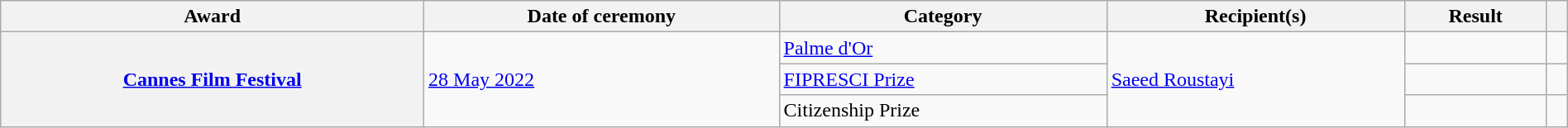<table class="wikitable sortable plainrowheaders" style="width: 100%;">
<tr>
<th scope="col">Award</th>
<th scope="col">Date of ceremony</th>
<th scope="col">Category</th>
<th scope="col">Recipient(s)</th>
<th scope="col">Result</th>
<th scope="col" class="unsortable"></th>
</tr>
<tr>
<th scope="row" rowspan="3"><a href='#'>Cannes Film Festival</a></th>
<td rowspan="3"><a href='#'>28 May 2022</a></td>
<td><a href='#'>Palme d'Or</a></td>
<td rowspan="3"><a href='#'>Saeed Roustayi</a></td>
<td></td>
<td></td>
</tr>
<tr>
<td><a href='#'>FIPRESCI Prize</a></td>
<td></td>
<td></td>
</tr>
<tr>
<td>Citizenship Prize</td>
<td></td>
<td></td>
</tr>
</table>
